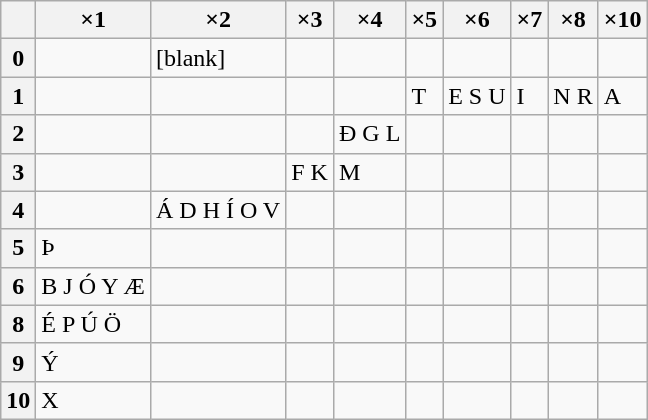<table class="wikitable floatright">
<tr>
<th></th>
<th>×1</th>
<th>×2</th>
<th>×3</th>
<th>×4</th>
<th>×5</th>
<th>×6</th>
<th>×7</th>
<th>×8</th>
<th>×10</th>
</tr>
<tr>
<th>0</th>
<td></td>
<td>[blank]</td>
<td></td>
<td></td>
<td></td>
<td></td>
<td></td>
<td></td>
<td></td>
</tr>
<tr>
<th>1</th>
<td></td>
<td></td>
<td></td>
<td></td>
<td>T</td>
<td>E S U</td>
<td>I</td>
<td>N R</td>
<td>A</td>
</tr>
<tr>
<th>2</th>
<td></td>
<td></td>
<td></td>
<td>Ð G L</td>
<td></td>
<td></td>
<td></td>
<td></td>
<td></td>
</tr>
<tr>
<th>3</th>
<td></td>
<td></td>
<td>F K</td>
<td>M</td>
<td></td>
<td></td>
<td></td>
<td></td>
<td></td>
</tr>
<tr>
<th>4</th>
<td></td>
<td>Á D H Í O V</td>
<td></td>
<td></td>
<td></td>
<td></td>
<td></td>
<td></td>
<td></td>
</tr>
<tr>
<th>5</th>
<td>Þ</td>
<td></td>
<td></td>
<td></td>
<td></td>
<td></td>
<td></td>
<td></td>
<td></td>
</tr>
<tr>
<th>6</th>
<td>B J Ó Y Æ</td>
<td></td>
<td></td>
<td></td>
<td></td>
<td></td>
<td></td>
<td></td>
<td></td>
</tr>
<tr>
<th>8</th>
<td>É P Ú Ö</td>
<td></td>
<td></td>
<td></td>
<td></td>
<td></td>
<td></td>
<td></td>
<td></td>
</tr>
<tr>
<th>9</th>
<td>Ý</td>
<td></td>
<td></td>
<td></td>
<td></td>
<td></td>
<td></td>
<td></td>
<td></td>
</tr>
<tr>
<th>10</th>
<td>X</td>
<td></td>
<td></td>
<td></td>
<td></td>
<td></td>
<td></td>
<td></td>
<td></td>
</tr>
</table>
